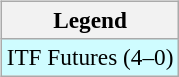<table>
<tr valign=top>
<td><br><table class=wikitable style=font-size:97%>
<tr>
<th>Legend</th>
</tr>
<tr style="background:#cffcff;">
<td>ITF Futures (4–0)</td>
</tr>
</table>
</td>
<td></td>
</tr>
</table>
